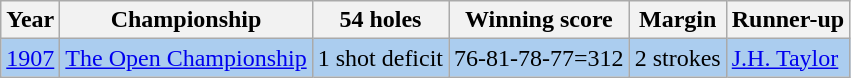<table class="wikitable">
<tr>
<th>Year</th>
<th>Championship</th>
<th>54 holes</th>
<th>Winning score</th>
<th>Margin</th>
<th>Runner-up</th>
</tr>
<tr style="background:#ABCDEF;">
<td><a href='#'>1907</a></td>
<td><a href='#'>The Open Championship</a></td>
<td>1 shot deficit</td>
<td>76-81-78-77=312</td>
<td>2 strokes</td>
<td> <a href='#'>J.H. Taylor</a></td>
</tr>
</table>
